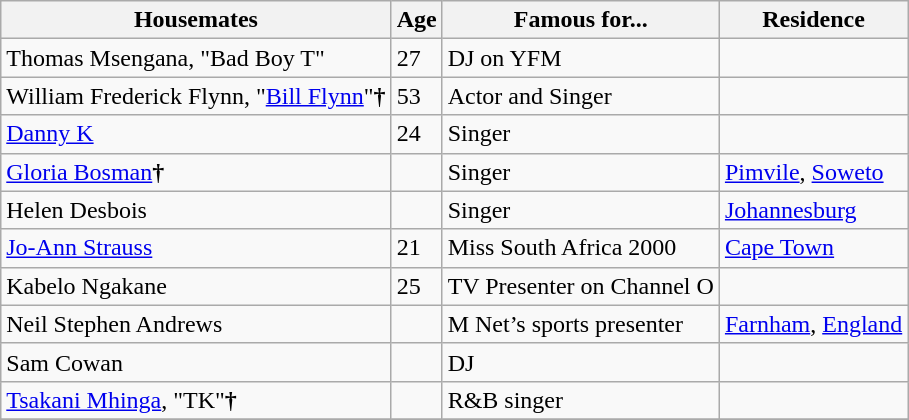<table class=wikitable>
<tr>
<th>Housemates</th>
<th>Age</th>
<th>Famous for...</th>
<th>Residence</th>
</tr>
<tr>
<td>Thomas Msengana, "Bad Boy T"</td>
<td>27</td>
<td>DJ on YFM</td>
<td></td>
</tr>
<tr>
<td>William Frederick Flynn, "<a href='#'>Bill Flynn</a>"<strong>†</strong></td>
<td>53</td>
<td>Actor and Singer</td>
<td></td>
</tr>
<tr>
<td><a href='#'>Danny K</a></td>
<td>24</td>
<td>Singer</td>
<td></td>
</tr>
<tr>
<td><a href='#'>Gloria Bosman</a><strong>†</strong></td>
<td></td>
<td>Singer</td>
<td><a href='#'>Pimvile</a>, <a href='#'>Soweto</a></td>
</tr>
<tr>
<td>Helen Desbois</td>
<td></td>
<td>Singer</td>
<td><a href='#'>Johannesburg</a></td>
</tr>
<tr>
<td><a href='#'>Jo-Ann Strauss</a></td>
<td>21</td>
<td>Miss South Africa 2000</td>
<td><a href='#'>Cape Town</a></td>
</tr>
<tr>
<td>Kabelo Ngakane</td>
<td>25</td>
<td>TV Presenter on Channel O</td>
<td></td>
</tr>
<tr>
<td>Neil Stephen Andrews</td>
<td></td>
<td>M Net’s sports presenter</td>
<td><a href='#'>Farnham</a>, <a href='#'>England</a></td>
</tr>
<tr>
<td>Sam Cowan</td>
<td></td>
<td>DJ</td>
<td></td>
</tr>
<tr>
<td><a href='#'>Tsakani Mhinga</a>, "TK"<strong>†</strong></td>
<td></td>
<td>R&B singer</td>
<td></td>
</tr>
<tr>
</tr>
</table>
